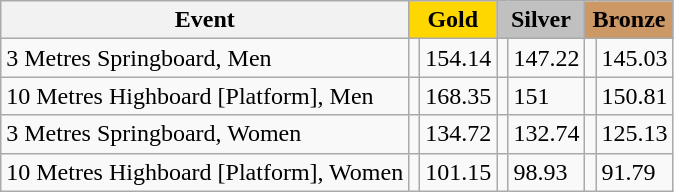<table class="wikitable">
<tr>
<th scope="col">Event</th>
<th scope="colgroup" colspan="2" style="background-color:gold;">Gold</th>
<th scope="colgroup" colspan="2" style="background-color:silver;">Silver</th>
<th scope="colgroup" colspan="2" style="background-color:#cc9966;">Bronze</th>
</tr>
<tr>
<td>3 Metres Springboard, Men</td>
<td></td>
<td>154.14</td>
<td></td>
<td>147.22</td>
<td></td>
<td>145.03</td>
</tr>
<tr>
<td>10 Metres Highboard [Platform], Men</td>
<td></td>
<td>168.35</td>
<td></td>
<td>151</td>
<td></td>
<td>150.81</td>
</tr>
<tr>
<td>3 Metres Springboard, Women</td>
<td></td>
<td>134.72</td>
<td></td>
<td>132.74</td>
<td></td>
<td>125.13</td>
</tr>
<tr>
<td>10 Metres Highboard [Platform], Women</td>
<td></td>
<td>101.15</td>
<td></td>
<td>98.93</td>
<td></td>
<td>91.79</td>
</tr>
</table>
